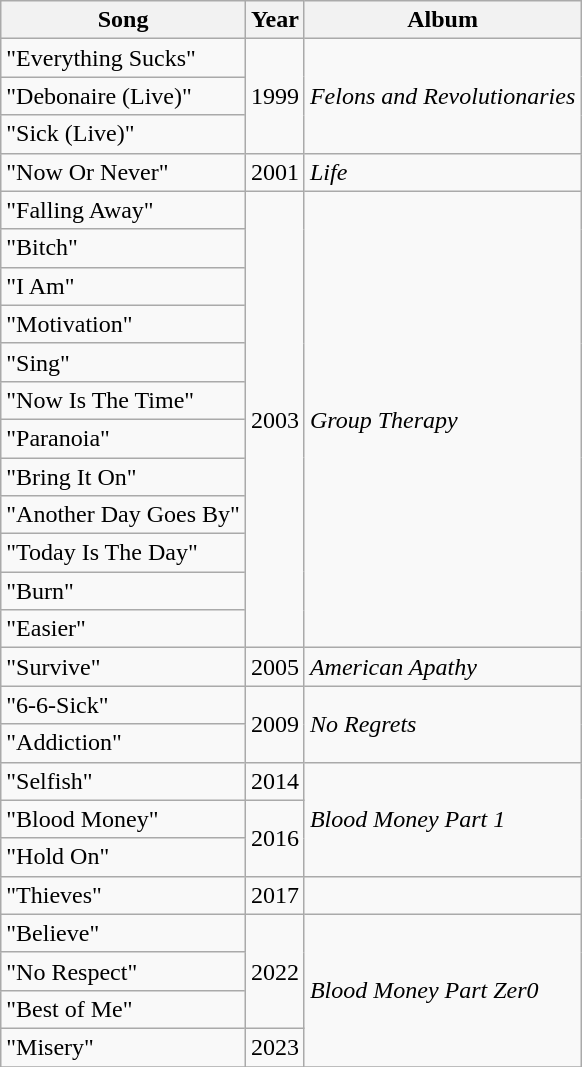<table class="wikitable">
<tr>
<th>Song</th>
<th>Year</th>
<th>Album</th>
</tr>
<tr>
<td>"Everything Sucks"</td>
<td rowspan="3">1999</td>
<td rowspan="3"><em>Felons and Revolutionaries</em></td>
</tr>
<tr>
<td>"Debonaire (Live)"</td>
</tr>
<tr>
<td>"Sick (Live)"</td>
</tr>
<tr>
<td>"Now Or Never"</td>
<td>2001</td>
<td><em>Life</em></td>
</tr>
<tr>
<td>"Falling Away"</td>
<td rowspan="12">2003</td>
<td rowspan="12"><em>Group Therapy</em></td>
</tr>
<tr>
<td>"Bitch"</td>
</tr>
<tr>
<td>"I Am"</td>
</tr>
<tr>
<td>"Motivation"</td>
</tr>
<tr>
<td>"Sing"</td>
</tr>
<tr>
<td>"Now Is The Time"</td>
</tr>
<tr>
<td>"Paranoia"</td>
</tr>
<tr>
<td>"Bring It On"</td>
</tr>
<tr>
<td>"Another Day Goes By"</td>
</tr>
<tr>
<td>"Today Is The Day"</td>
</tr>
<tr>
<td>"Burn"</td>
</tr>
<tr>
<td>"Easier"</td>
</tr>
<tr>
<td>"Survive"</td>
<td>2005</td>
<td><em>American Apathy</em></td>
</tr>
<tr>
<td>"6-6-Sick"</td>
<td rowspan="2">2009</td>
<td rowspan="2"><em>No Regrets</em></td>
</tr>
<tr>
<td>"Addiction"</td>
</tr>
<tr>
<td>"Selfish"</td>
<td>2014</td>
<td rowspan="3"><em>Blood Money Part 1</em></td>
</tr>
<tr>
<td>"Blood Money"</td>
<td rowspan="2">2016</td>
</tr>
<tr>
<td>"Hold On"</td>
</tr>
<tr>
<td>"Thieves"</td>
<td>2017</td>
<td></td>
</tr>
<tr>
<td>"Believe"</td>
<td rowspan="3">2022</td>
<td rowspan="4"><em>Blood Money Part Zer0</em></td>
</tr>
<tr>
<td>"No Respect"</td>
</tr>
<tr>
<td>"Best of Me"</td>
</tr>
<tr>
<td>"Misery"</td>
<td rowspan="1">2023</td>
</tr>
<tr>
</tr>
</table>
